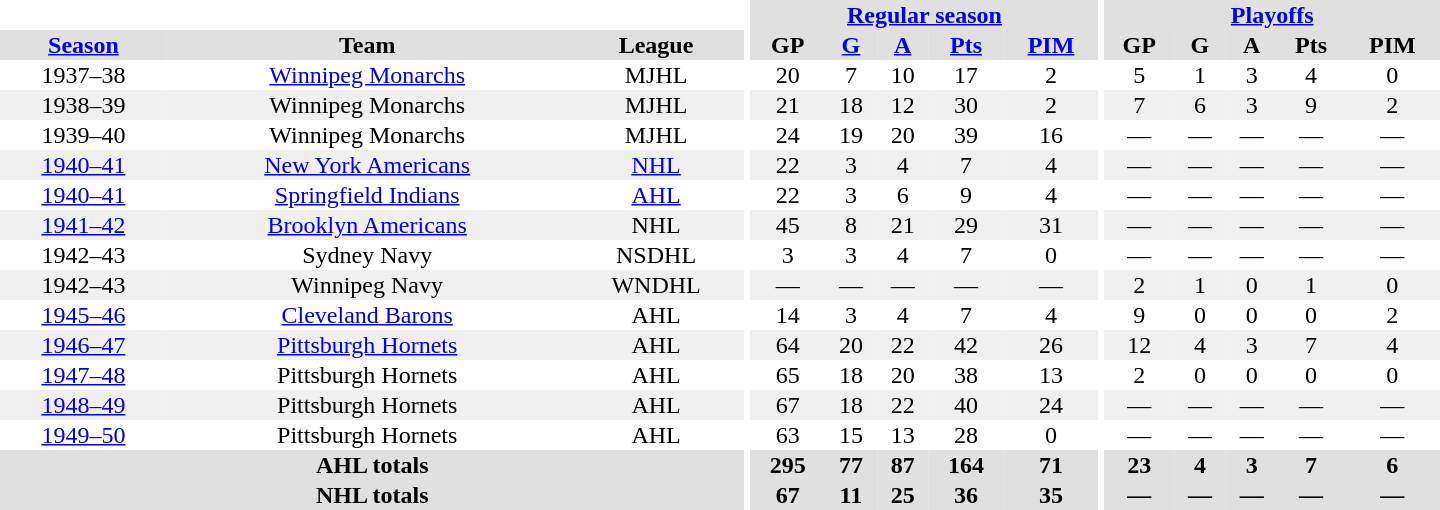<table border="0" cellpadding="1" cellspacing="0" style="text-align:center; width:60em">
<tr bgcolor="#e0e0e0">
<th colspan="3" bgcolor="#ffffff"></th>
<th rowspan="100" bgcolor="#ffffff"></th>
<th colspan="5"><a href='#'>Regular season</a></th>
<th rowspan="100" bgcolor="#ffffff"></th>
<th colspan="5"><a href='#'>Playoffs</a></th>
</tr>
<tr bgcolor="#e0e0e0">
<th><a href='#'>Season</a></th>
<th>Team</th>
<th>League</th>
<th>GP</th>
<th><a href='#'>G</a></th>
<th><a href='#'>A</a></th>
<th><a href='#'>Pts</a></th>
<th><a href='#'>PIM</a></th>
<th>GP</th>
<th>G</th>
<th>A</th>
<th>Pts</th>
<th>PIM</th>
</tr>
<tr>
<td>1937–38</td>
<td><a href='#'>Winnipeg Monarchs</a></td>
<td>MJHL</td>
<td>20</td>
<td>7</td>
<td>10</td>
<td>17</td>
<td>2</td>
<td>5</td>
<td>1</td>
<td>3</td>
<td>4</td>
<td>0</td>
</tr>
<tr bgcolor="#f0f0f0">
<td>1938–39</td>
<td>Winnipeg Monarchs</td>
<td>MJHL</td>
<td>21</td>
<td>18</td>
<td>12</td>
<td>30</td>
<td>2</td>
<td>7</td>
<td>6</td>
<td>3</td>
<td>9</td>
<td>2</td>
</tr>
<tr>
<td>1939–40</td>
<td>Winnipeg Monarchs</td>
<td>MJHL</td>
<td>24</td>
<td>19</td>
<td>20</td>
<td>39</td>
<td>16</td>
<td>—</td>
<td>—</td>
<td>—</td>
<td>—</td>
<td>—</td>
</tr>
<tr bgcolor="#f0f0f0">
<td><a href='#'>1940–41</a></td>
<td><a href='#'>New York Americans</a></td>
<td><a href='#'>NHL</a></td>
<td>22</td>
<td>3</td>
<td>4</td>
<td>7</td>
<td>4</td>
<td>—</td>
<td>—</td>
<td>—</td>
<td>—</td>
<td>—</td>
</tr>
<tr>
<td><a href='#'>1940–41</a></td>
<td><a href='#'>Springfield Indians</a></td>
<td><a href='#'>AHL</a></td>
<td>22</td>
<td>3</td>
<td>6</td>
<td>9</td>
<td>4</td>
<td>—</td>
<td>—</td>
<td>—</td>
<td>—</td>
<td>—</td>
</tr>
<tr bgcolor="#f0f0f0">
<td><a href='#'>1941–42</a></td>
<td><a href='#'>Brooklyn Americans</a></td>
<td>NHL</td>
<td>45</td>
<td>8</td>
<td>21</td>
<td>29</td>
<td>31</td>
<td>—</td>
<td>—</td>
<td>—</td>
<td>—</td>
<td>—</td>
</tr>
<tr>
<td>1942–43</td>
<td>Sydney Navy</td>
<td>NSDHL</td>
<td>3</td>
<td>3</td>
<td>4</td>
<td>7</td>
<td>0</td>
<td>—</td>
<td>—</td>
<td>—</td>
<td>—</td>
<td>—</td>
</tr>
<tr bgcolor="#f0f0f0">
<td>1942–43</td>
<td>Winnipeg Navy</td>
<td>WNDHL</td>
<td>—</td>
<td>—</td>
<td>—</td>
<td>—</td>
<td>—</td>
<td>2</td>
<td>1</td>
<td>0</td>
<td>1</td>
<td>0</td>
</tr>
<tr>
<td><a href='#'>1945–46</a></td>
<td><a href='#'>Cleveland Barons</a></td>
<td>AHL</td>
<td>14</td>
<td>3</td>
<td>4</td>
<td>7</td>
<td>4</td>
<td>9</td>
<td>0</td>
<td>0</td>
<td>0</td>
<td>2</td>
</tr>
<tr bgcolor="#f0f0f0">
<td><a href='#'>1946–47</a></td>
<td><a href='#'>Pittsburgh Hornets</a></td>
<td>AHL</td>
<td>64</td>
<td>20</td>
<td>22</td>
<td>42</td>
<td>26</td>
<td>12</td>
<td>4</td>
<td>3</td>
<td>7</td>
<td>4</td>
</tr>
<tr>
<td><a href='#'>1947–48</a></td>
<td>Pittsburgh Hornets</td>
<td>AHL</td>
<td>65</td>
<td>18</td>
<td>20</td>
<td>38</td>
<td>13</td>
<td>2</td>
<td>0</td>
<td>0</td>
<td>0</td>
<td>0</td>
</tr>
<tr bgcolor="#f0f0f0">
<td><a href='#'>1948–49</a></td>
<td>Pittsburgh Hornets</td>
<td>AHL</td>
<td>67</td>
<td>18</td>
<td>22</td>
<td>40</td>
<td>24</td>
<td>—</td>
<td>—</td>
<td>—</td>
<td>—</td>
<td>—</td>
</tr>
<tr>
<td><a href='#'>1949–50</a></td>
<td>Pittsburgh Hornets</td>
<td>AHL</td>
<td>63</td>
<td>15</td>
<td>13</td>
<td>28</td>
<td>0</td>
<td>—</td>
<td>—</td>
<td>—</td>
<td>—</td>
<td>—</td>
</tr>
<tr bgcolor="#e0e0e0">
<th colspan="3">AHL totals</th>
<th>295</th>
<th>77</th>
<th>87</th>
<th>164</th>
<th>71</th>
<th>23</th>
<th>4</th>
<th>3</th>
<th>7</th>
<th>6</th>
</tr>
<tr bgcolor="#e0e0e0">
<th colspan="3">NHL totals</th>
<th>67</th>
<th>11</th>
<th>25</th>
<th>36</th>
<th>35</th>
<th>—</th>
<th>—</th>
<th>—</th>
<th>—</th>
<th>—</th>
</tr>
</table>
